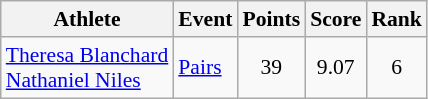<table class=wikitable style=font-size:90%;text-align:center>
<tr>
<th>Athlete</th>
<th>Event</th>
<th>Points</th>
<th>Score</th>
<th>Rank</th>
</tr>
<tr>
<td align=left><a href='#'>Theresa Blanchard</a><br><a href='#'>Nathaniel Niles</a></td>
<td align=left><a href='#'>Pairs</a></td>
<td>39</td>
<td>9.07</td>
<td>6</td>
</tr>
</table>
